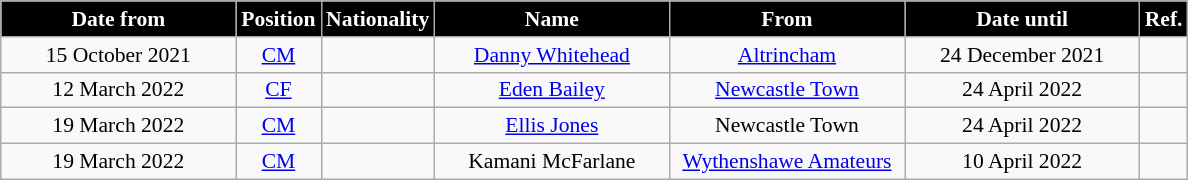<table class="wikitable"  style="text-align:center; font-size:90%; ">
<tr>
<th style="background:#000000; color:#FFFFFF; width:150px;">Date from</th>
<th style="background:#000000; color:#FFFFFF; width:50px;">Position</th>
<th style="background:#000000; color:#FFFFFF; width:50px;">Nationality</th>
<th style="background:#000000; color:#FFFFFF; width:150px;">Name</th>
<th style="background:#000000; color:#FFFFFF; width:150px;">From</th>
<th style="background:#000000; color:#FFFFFF; width:150px;">Date until</th>
<th style="background:#000000; color:#FFFFFF; width:25px;">Ref.</th>
</tr>
<tr>
<td>15 October 2021</td>
<td><a href='#'>CM</a></td>
<td></td>
<td><a href='#'>Danny Whitehead</a></td>
<td><a href='#'>Altrincham</a></td>
<td>24 December 2021</td>
<td></td>
</tr>
<tr>
<td>12 March 2022</td>
<td><a href='#'>CF</a></td>
<td></td>
<td><a href='#'>Eden Bailey</a></td>
<td><a href='#'>Newcastle Town</a></td>
<td>24 April 2022</td>
<td></td>
</tr>
<tr>
<td>19 March 2022</td>
<td><a href='#'>CM</a></td>
<td></td>
<td><a href='#'>Ellis Jones</a></td>
<td>Newcastle Town</td>
<td>24 April 2022</td>
<td></td>
</tr>
<tr>
<td>19 March 2022</td>
<td><a href='#'>CM</a></td>
<td></td>
<td>Kamani McFarlane</td>
<td><a href='#'>Wythenshawe Amateurs</a></td>
<td>10 April 2022</td>
<td></td>
</tr>
</table>
